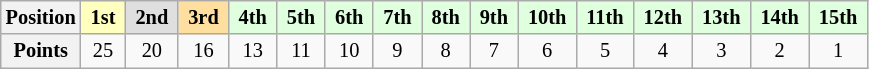<table class="wikitable" style="font-size:85%; text-align:center">
<tr>
<th>Position</th>
<td style="background:#ffffbf;"> <strong>1st</strong> </td>
<td style="background:#dfdfdf;"> <strong>2nd</strong> </td>
<td style="background:#ffdf9f;"> <strong>3rd</strong> </td>
<td style="background:#dfffdf;"> <strong>4th</strong> </td>
<td style="background:#dfffdf;"> <strong>5th</strong> </td>
<td style="background:#dfffdf;"> <strong>6th</strong> </td>
<td style="background:#dfffdf;"> <strong>7th</strong> </td>
<td style="background:#dfffdf;"> <strong>8th</strong> </td>
<td style="background:#dfffdf;"> <strong>9th</strong> </td>
<td style="background:#dfffdf;"> <strong>10th</strong> </td>
<td style="background:#dfffdf;"> <strong>11th</strong> </td>
<td style="background:#dfffdf;"> <strong>12th</strong> </td>
<td style="background:#dfffdf;"> <strong>13th</strong> </td>
<td style="background:#dfffdf;"> <strong>14th</strong> </td>
<td style="background:#dfffdf;"> <strong>15th</strong> </td>
</tr>
<tr>
<th>Points</th>
<td>25</td>
<td>20</td>
<td>16</td>
<td>13</td>
<td>11</td>
<td>10</td>
<td>9</td>
<td>8</td>
<td>7</td>
<td>6</td>
<td>5</td>
<td>4</td>
<td>3</td>
<td>2</td>
<td>1</td>
</tr>
</table>
